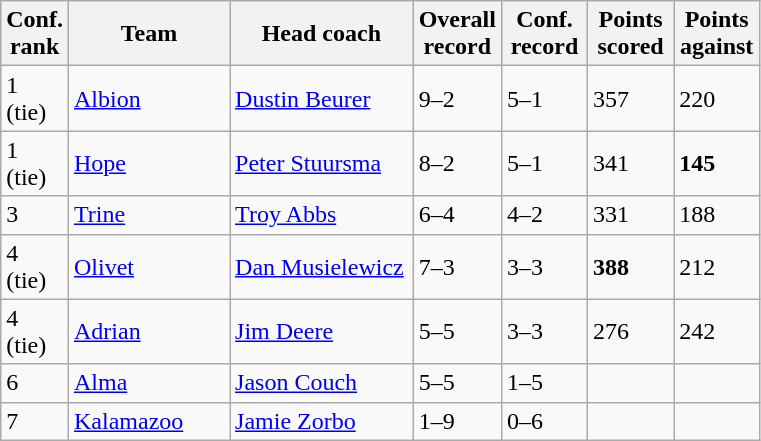<table class="sortable wikitable">
<tr>
<th width="25">Conf. rank</th>
<th width="100">Team</th>
<th width="115">Head coach</th>
<th width="50">Overall record</th>
<th width="50">Conf. record</th>
<th width="50">Points scored</th>
<th width="50">Points against</th>
</tr>
<tr align="left" bgcolor="">
<td>1 (tie)</td>
<td><a href='#'>Albion</a></td>
<td><a href='#'>Dustin Beurer</a></td>
<td>9–2</td>
<td>5–1</td>
<td>357</td>
<td>220</td>
</tr>
<tr align="left" bgcolor="">
<td>1 (tie)</td>
<td><a href='#'>Hope</a></td>
<td><a href='#'>Peter Stuursma</a></td>
<td>8–2</td>
<td>5–1</td>
<td>341</td>
<td><strong>145</strong></td>
</tr>
<tr align="left" bgcolor="">
<td>3</td>
<td><a href='#'>Trine</a></td>
<td><a href='#'>Troy Abbs</a></td>
<td>6–4</td>
<td>4–2</td>
<td>331</td>
<td>188</td>
</tr>
<tr align="left" bgcolor="">
<td>4 (tie)</td>
<td><a href='#'>Olivet</a></td>
<td><a href='#'>Dan Musielewicz</a></td>
<td>7–3</td>
<td>3–3</td>
<td><strong>388</strong></td>
<td>212</td>
</tr>
<tr align="left" bgcolor="">
<td>4 (tie)</td>
<td><a href='#'>Adrian</a></td>
<td><a href='#'>Jim Deere</a></td>
<td>5–5</td>
<td>3–3</td>
<td>276</td>
<td>242</td>
</tr>
<tr align="left" bgcolor="">
<td>6</td>
<td><a href='#'>Alma</a></td>
<td><a href='#'>Jason Couch</a></td>
<td>5–5</td>
<td>1–5</td>
<td></td>
<td></td>
</tr>
<tr align="left" bgcolor="">
<td>7</td>
<td><a href='#'>Kalamazoo</a></td>
<td><a href='#'>Jamie Zorbo</a></td>
<td>1–9</td>
<td>0–6</td>
<td></td>
</tr>
</table>
